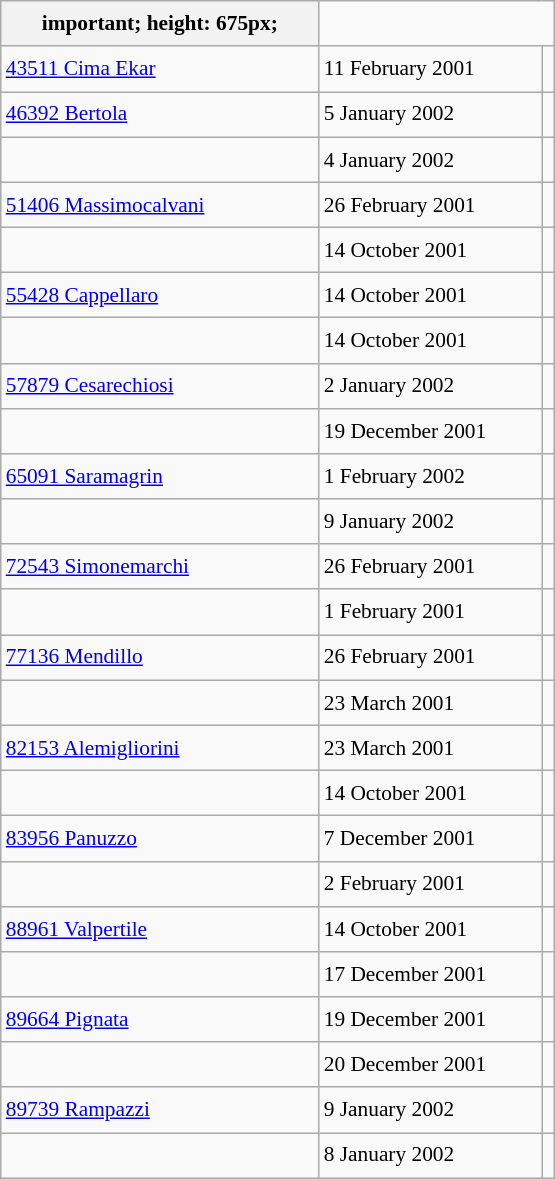<table class="wikitable" style="font-size: 89%; float: left; width: 26em; margin-right: 1em; line-height: 1.65em">
<tr>
<th>important; height: 675px;</th>
</tr>
<tr>
<td><a href='#'>43511 Cima Ekar</a></td>
<td>11 February 2001</td>
<td></td>
</tr>
<tr>
<td><a href='#'>46392 Bertola</a></td>
<td>5 January 2002</td>
<td></td>
</tr>
<tr>
<td></td>
<td>4 January 2002</td>
<td></td>
</tr>
<tr>
<td><a href='#'>51406 Massimocalvani</a></td>
<td>26 February 2001</td>
<td></td>
</tr>
<tr>
<td></td>
<td>14 October 2001</td>
<td></td>
</tr>
<tr>
<td><a href='#'>55428 Cappellaro</a></td>
<td>14 October 2001</td>
<td></td>
</tr>
<tr>
<td></td>
<td>14 October 2001</td>
<td></td>
</tr>
<tr>
<td><a href='#'>57879 Cesarechiosi</a></td>
<td>2 January 2002</td>
<td></td>
</tr>
<tr>
<td></td>
<td>19 December 2001</td>
<td></td>
</tr>
<tr>
<td><a href='#'>65091 Saramagrin</a></td>
<td>1 February 2002</td>
<td></td>
</tr>
<tr>
<td></td>
<td>9 January 2002</td>
<td></td>
</tr>
<tr>
<td><a href='#'>72543 Simonemarchi</a></td>
<td>26 February 2001</td>
<td></td>
</tr>
<tr>
<td></td>
<td>1 February 2001</td>
<td></td>
</tr>
<tr>
<td><a href='#'>77136 Mendillo</a></td>
<td>26 February 2001</td>
<td></td>
</tr>
<tr>
<td></td>
<td>23 March 2001</td>
<td></td>
</tr>
<tr>
<td><a href='#'>82153 Alemigliorini</a></td>
<td>23 March 2001</td>
<td></td>
</tr>
<tr>
<td></td>
<td>14 October 2001</td>
<td></td>
</tr>
<tr>
<td><a href='#'>83956 Panuzzo</a></td>
<td>7 December 2001</td>
<td></td>
</tr>
<tr>
<td></td>
<td>2 February 2001</td>
<td></td>
</tr>
<tr>
<td><a href='#'>88961 Valpertile</a></td>
<td>14 October 2001</td>
<td></td>
</tr>
<tr>
<td></td>
<td>17 December 2001</td>
<td></td>
</tr>
<tr>
<td><a href='#'>89664 Pignata</a></td>
<td>19 December 2001</td>
<td></td>
</tr>
<tr>
<td></td>
<td>20 December 2001</td>
<td></td>
</tr>
<tr>
<td><a href='#'>89739 Rampazzi</a></td>
<td>9 January 2002</td>
<td></td>
</tr>
<tr>
<td></td>
<td>8 January 2002</td>
<td></td>
</tr>
</table>
